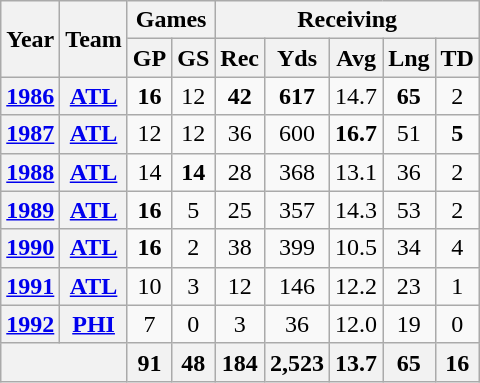<table class="wikitable" style="text-align:center">
<tr>
<th rowspan="2">Year</th>
<th rowspan="2">Team</th>
<th colspan="2">Games</th>
<th colspan="5">Receiving</th>
</tr>
<tr>
<th>GP</th>
<th>GS</th>
<th>Rec</th>
<th>Yds</th>
<th>Avg</th>
<th>Lng</th>
<th>TD</th>
</tr>
<tr>
<th><a href='#'>1986</a></th>
<th><a href='#'>ATL</a></th>
<td><strong>16</strong></td>
<td>12</td>
<td><strong>42</strong></td>
<td><strong>617</strong></td>
<td>14.7</td>
<td><strong>65</strong></td>
<td>2</td>
</tr>
<tr>
<th><a href='#'>1987</a></th>
<th><a href='#'>ATL</a></th>
<td>12</td>
<td>12</td>
<td>36</td>
<td>600</td>
<td><strong>16.7</strong></td>
<td>51</td>
<td><strong>5</strong></td>
</tr>
<tr>
<th><a href='#'>1988</a></th>
<th><a href='#'>ATL</a></th>
<td>14</td>
<td><strong>14</strong></td>
<td>28</td>
<td>368</td>
<td>13.1</td>
<td>36</td>
<td>2</td>
</tr>
<tr>
<th><a href='#'>1989</a></th>
<th><a href='#'>ATL</a></th>
<td><strong>16</strong></td>
<td>5</td>
<td>25</td>
<td>357</td>
<td>14.3</td>
<td>53</td>
<td>2</td>
</tr>
<tr>
<th><a href='#'>1990</a></th>
<th><a href='#'>ATL</a></th>
<td><strong>16</strong></td>
<td>2</td>
<td>38</td>
<td>399</td>
<td>10.5</td>
<td>34</td>
<td>4</td>
</tr>
<tr>
<th><a href='#'>1991</a></th>
<th><a href='#'>ATL</a></th>
<td>10</td>
<td>3</td>
<td>12</td>
<td>146</td>
<td>12.2</td>
<td>23</td>
<td>1</td>
</tr>
<tr>
<th><a href='#'>1992</a></th>
<th><a href='#'>PHI</a></th>
<td>7</td>
<td>0</td>
<td>3</td>
<td>36</td>
<td>12.0</td>
<td>19</td>
<td>0</td>
</tr>
<tr>
<th colspan="2"></th>
<th>91</th>
<th>48</th>
<th>184</th>
<th>2,523</th>
<th>13.7</th>
<th>65</th>
<th>16</th>
</tr>
</table>
